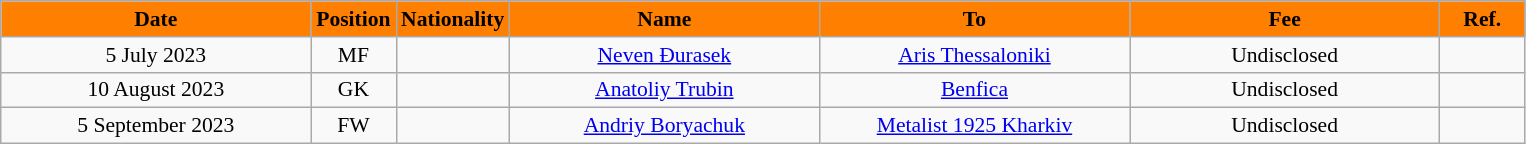<table class="wikitable" style="text-align:center; font-size:90%; ">
<tr>
<th style="background:#FF8000; color:black; width:200px;">Date</th>
<th style="background:#FF8000; color:black; width:50px;">Position</th>
<th style="background:#FF8000; color:black; width:50px;">Nationality</th>
<th style="background:#FF8000; color:black; width:200px;">Name</th>
<th style="background:#FF8000; color:black; width:200px;">To</th>
<th style="background:#FF8000; color:black; width:200px;">Fee</th>
<th style="background:#FF8000; color:black; width:50px;">Ref.</th>
</tr>
<tr>
<td>5 July 2023</td>
<td>MF</td>
<td></td>
<td><a href='#'>Neven Đurasek</a></td>
<td><a href='#'>Aris Thessaloniki</a></td>
<td>Undisclosed</td>
<td></td>
</tr>
<tr>
<td>10 August 2023</td>
<td>GK</td>
<td></td>
<td><a href='#'>Anatoliy Trubin</a></td>
<td><a href='#'>Benfica</a></td>
<td>Undisclosed</td>
<td></td>
</tr>
<tr>
<td>5 September 2023</td>
<td>FW</td>
<td></td>
<td><a href='#'>Andriy Boryachuk</a></td>
<td><a href='#'>Metalist 1925 Kharkiv</a></td>
<td>Undisclosed</td>
<td></td>
</tr>
</table>
